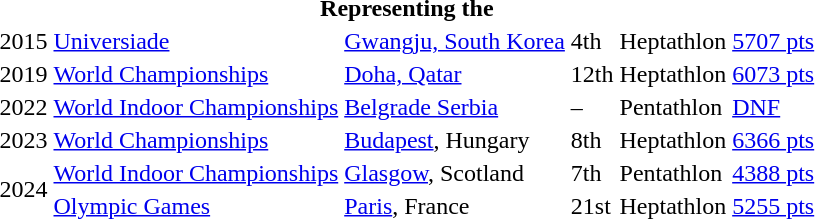<table>
<tr>
<th colspan="6">Representing the </th>
</tr>
<tr>
<td>2015</td>
<td><a href='#'>Universiade</a></td>
<td><a href='#'>Gwangju, South Korea</a></td>
<td>4th</td>
<td>Heptathlon</td>
<td><a href='#'>5707 pts</a></td>
</tr>
<tr>
<td>2019</td>
<td><a href='#'>World Championships</a></td>
<td><a href='#'>Doha, Qatar</a></td>
<td>12th</td>
<td>Heptathlon</td>
<td><a href='#'>6073 pts</a></td>
</tr>
<tr>
<td>2022</td>
<td><a href='#'>World Indoor Championships</a></td>
<td><a href='#'>Belgrade Serbia</a></td>
<td>–</td>
<td>Pentathlon</td>
<td><a href='#'>DNF</a></td>
</tr>
<tr>
<td>2023</td>
<td><a href='#'>World Championships</a></td>
<td><a href='#'>Budapest</a>, Hungary</td>
<td>8th</td>
<td>Heptathlon</td>
<td><a href='#'>6366 pts</a></td>
</tr>
<tr>
<td rowspan=2>2024</td>
<td><a href='#'>World Indoor Championships</a></td>
<td><a href='#'>Glasgow</a>, Scotland</td>
<td>7th</td>
<td>Pentathlon</td>
<td><a href='#'>4388 pts</a></td>
</tr>
<tr>
<td><a href='#'>Olympic Games</a></td>
<td><a href='#'>Paris</a>, France</td>
<td>21st</td>
<td>Heptathlon</td>
<td><a href='#'>5255 pts</a></td>
</tr>
</table>
